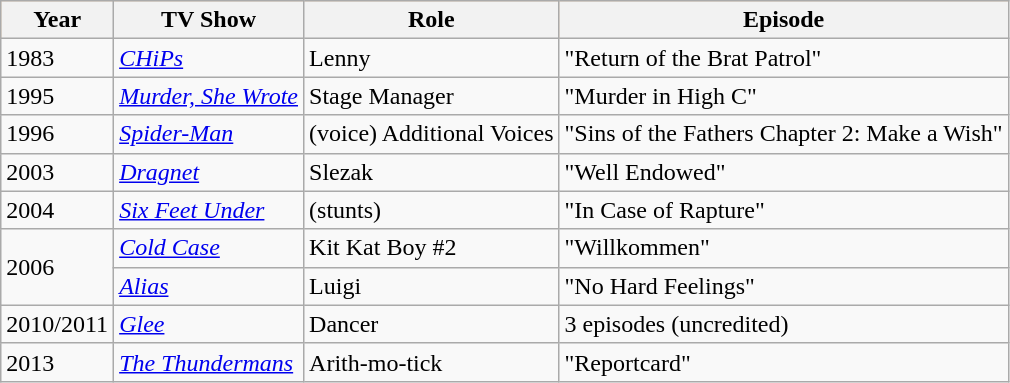<table class="wikitable">
<tr style="background:#fc9; text-align:center;">
<th>Year</th>
<th>TV Show</th>
<th>Role</th>
<th>Episode</th>
</tr>
<tr>
<td>1983</td>
<td><em><a href='#'>CHiPs</a></em></td>
<td>Lenny</td>
<td>"Return of the Brat Patrol"</td>
</tr>
<tr>
<td>1995</td>
<td><em><a href='#'>Murder, She Wrote</a></em></td>
<td>Stage Manager</td>
<td>"Murder in High C"</td>
</tr>
<tr>
<td>1996</td>
<td><em><a href='#'>Spider-Man</a></em></td>
<td>(voice) Additional Voices</td>
<td>"Sins of the Fathers Chapter 2: Make a Wish"</td>
</tr>
<tr>
<td>2003</td>
<td><em><a href='#'>Dragnet</a></em></td>
<td>Slezak</td>
<td>"Well Endowed"</td>
</tr>
<tr>
<td>2004</td>
<td><em><a href='#'>Six Feet Under</a></em></td>
<td>(stunts)</td>
<td>"In Case of Rapture"</td>
</tr>
<tr>
<td rowspan="2">2006</td>
<td><em><a href='#'>Cold Case</a></em></td>
<td>Kit Kat Boy #2</td>
<td>"Willkommen"</td>
</tr>
<tr>
<td><em><a href='#'>Alias</a></em></td>
<td>Luigi</td>
<td>"No Hard Feelings"</td>
</tr>
<tr>
<td>2010/2011</td>
<td><em><a href='#'>Glee</a></em></td>
<td>Dancer</td>
<td>3 episodes (uncredited)</td>
</tr>
<tr>
<td>2013</td>
<td><em><a href='#'>The Thundermans</a></em></td>
<td>Arith-mo-tick</td>
<td>"Reportcard"</td>
</tr>
</table>
